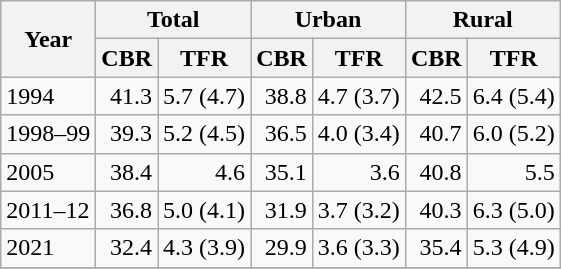<table class="wikitable">
<tr>
<th rowspan=2>Year</th>
<th colspan=2>Total</th>
<th colspan=2>Urban</th>
<th colspan=2>Rural</th>
</tr>
<tr>
<th>CBR</th>
<th>TFR</th>
<th>CBR</th>
<th>TFR</th>
<th>CBR</th>
<th>TFR</th>
</tr>
<tr>
<td>1994</td>
<td style="text-align:right;">41.3</td>
<td style="text-align:right;">5.7 (4.7)</td>
<td style="text-align:right;">38.8</td>
<td style="text-align:right;">4.7 (3.7)</td>
<td style="text-align:right;">42.5</td>
<td style="text-align:right;">6.4 (5.4)</td>
</tr>
<tr>
<td>1998–99</td>
<td style="text-align:right;">39.3</td>
<td style="text-align:right;">5.2 (4.5)</td>
<td style="text-align:right;">36.5</td>
<td style="text-align:right;">4.0 (3.4)</td>
<td style="text-align:right;">40.7</td>
<td style="text-align:right;">6.0 (5.2)</td>
</tr>
<tr>
<td>2005</td>
<td style="text-align:right;">38.4</td>
<td style="text-align:right;">4.6</td>
<td style="text-align:right;">35.1</td>
<td style="text-align:right;">3.6</td>
<td style="text-align:right;">40.8</td>
<td style="text-align:right;">5.5</td>
</tr>
<tr>
<td>2011–12</td>
<td style="text-align:right;">36.8</td>
<td style="text-align:right;">5.0 (4.1)</td>
<td style="text-align:right;">31.9</td>
<td style="text-align:right;">3.7 (3.2)</td>
<td style="text-align:right;">40.3</td>
<td style="text-align:right;">6.3 (5.0)</td>
</tr>
<tr>
<td>2021</td>
<td style="text-align:right;">32.4</td>
<td style="text-align:right;">4.3 (3.9)</td>
<td style="text-align:right;">29.9</td>
<td style="text-align:right;">3.6 (3.3)</td>
<td style="text-align:right;">35.4</td>
<td style="text-align:right;">5.3 (4.9)</td>
</tr>
<tr>
</tr>
</table>
